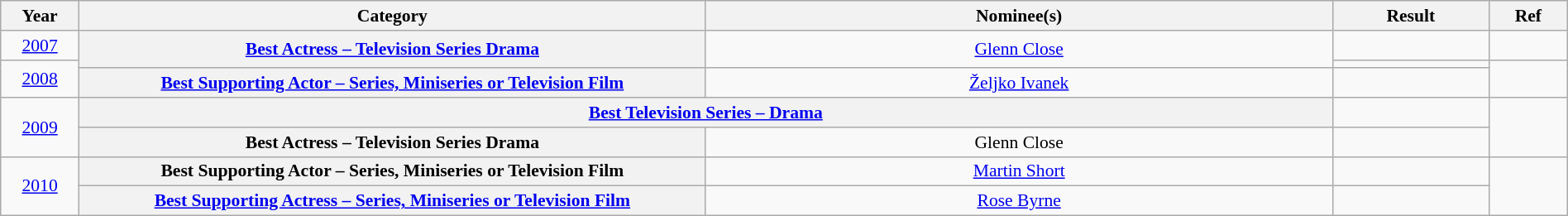<table class="wikitable plainrowheaders" style="font-size: 90%; text-align:center" width=100%>
<tr>
<th scope="col" width="5%">Year</th>
<th scope="col" width="40%">Category</th>
<th scope="col" width="40%">Nominee(s)</th>
<th scope="col" width="10%">Result</th>
<th scope="col" width="5%">Ref</th>
</tr>
<tr>
<td><a href='#'>2007</a></td>
<th scope="row" style="text-align:center" rowspan="2"><a href='#'>Best Actress – Television Series Drama</a></th>
<td rowspan="2"><a href='#'>Glenn Close</a> </td>
<td></td>
<td></td>
</tr>
<tr>
<td rowspan="2"><a href='#'>2008</a></td>
<td></td>
<td rowspan="2"></td>
</tr>
<tr>
<th scope="row" style="text-align:center"><a href='#'>Best Supporting Actor – Series, Miniseries or Television Film</a></th>
<td><a href='#'>Željko Ivanek</a> </td>
<td></td>
</tr>
<tr>
<td rowspan="2"><a href='#'>2009</a></td>
<th scope="row" style="text-align:center" colspan="2"><a href='#'>Best Television Series – Drama</a></th>
<td></td>
<td rowspan="2"></td>
</tr>
<tr>
<th scope="row" style="text-align:center">Best Actress – Television Series Drama</th>
<td>Glenn Close </td>
<td></td>
</tr>
<tr>
<td rowspan="2"><a href='#'>2010</a></td>
<th scope="row" style="text-align:center">Best Supporting Actor – Series, Miniseries or Television Film</th>
<td><a href='#'>Martin Short</a> </td>
<td></td>
<td rowspan="2"></td>
</tr>
<tr>
<th scope="row" style="text-align:center"><a href='#'>Best Supporting Actress – Series, Miniseries or Television Film</a></th>
<td><a href='#'>Rose Byrne</a> </td>
<td></td>
</tr>
</table>
